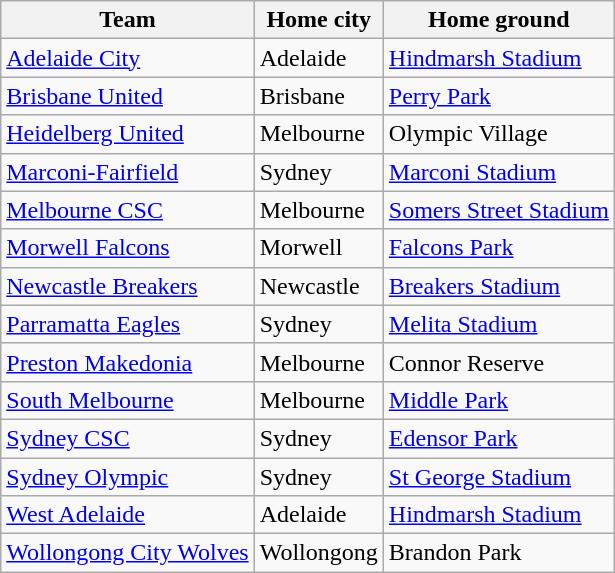<table class="wikitable sortable">
<tr>
<th>Team</th>
<th>Home city</th>
<th>Home ground</th>
</tr>
<tr>
<td><a href='#'>Adelaide City</a></td>
<td>Adelaide</td>
<td><a href='#'>Hindmarsh Stadium</a></td>
</tr>
<tr>
<td><a href='#'>Brisbane United</a></td>
<td>Brisbane</td>
<td><a href='#'>Perry Park</a></td>
</tr>
<tr>
<td><a href='#'>Heidelberg United</a></td>
<td>Melbourne</td>
<td>Olympic Village</td>
</tr>
<tr>
<td><a href='#'>Marconi-Fairfield</a></td>
<td>Sydney</td>
<td><a href='#'>Marconi Stadium</a></td>
</tr>
<tr>
<td><a href='#'>Melbourne CSC</a></td>
<td>Melbourne</td>
<td><a href='#'>Somers Street Stadium</a></td>
</tr>
<tr>
<td><a href='#'>Morwell Falcons</a></td>
<td>Morwell</td>
<td><a href='#'>Falcons Park</a></td>
</tr>
<tr>
<td><a href='#'>Newcastle Breakers</a></td>
<td>Newcastle</td>
<td><a href='#'>Breakers Stadium</a></td>
</tr>
<tr>
<td><a href='#'>Parramatta Eagles</a></td>
<td>Sydney</td>
<td><a href='#'>Melita Stadium</a></td>
</tr>
<tr>
<td><a href='#'>Preston Makedonia</a></td>
<td>Melbourne</td>
<td>Connor Reserve</td>
</tr>
<tr>
<td><a href='#'>South Melbourne</a></td>
<td>Melbourne</td>
<td><a href='#'>Middle Park</a></td>
</tr>
<tr>
<td><a href='#'>Sydney CSC</a></td>
<td>Sydney</td>
<td><a href='#'>Edensor Park</a></td>
</tr>
<tr>
<td><a href='#'>Sydney Olympic</a></td>
<td>Sydney</td>
<td><a href='#'>St George Stadium</a></td>
</tr>
<tr>
<td><a href='#'>West Adelaide</a></td>
<td>Adelaide</td>
<td><a href='#'>Hindmarsh Stadium</a></td>
</tr>
<tr>
<td><a href='#'>Wollongong City Wolves</a></td>
<td>Wollongong</td>
<td>Brandon Park</td>
</tr>
</table>
